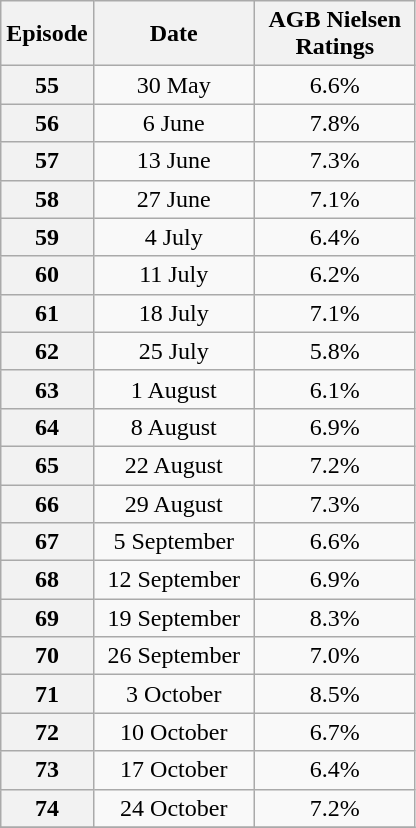<table class=wikitable style=text-align:center>
<tr>
<th>Episode</th>
<th style="width:100px;">Date</th>
<th style="width:100px;">AGB Nielsen<br>Ratings</th>
</tr>
<tr>
<th>55</th>
<td>30 May</td>
<td>6.6%</td>
</tr>
<tr>
<th>56</th>
<td>6 June</td>
<td>7.8%</td>
</tr>
<tr>
<th>57</th>
<td>13 June</td>
<td>7.3%</td>
</tr>
<tr>
<th>58</th>
<td>27 June</td>
<td>7.1%</td>
</tr>
<tr>
<th>59</th>
<td>4 July</td>
<td>6.4%</td>
</tr>
<tr>
<th>60</th>
<td>11 July</td>
<td>6.2%</td>
</tr>
<tr>
<th>61</th>
<td>18 July</td>
<td>7.1%</td>
</tr>
<tr>
<th>62</th>
<td>25 July</td>
<td>5.8%</td>
</tr>
<tr>
<th>63</th>
<td>1 August</td>
<td>6.1%</td>
</tr>
<tr>
<th>64</th>
<td>8 August</td>
<td>6.9%</td>
</tr>
<tr>
<th>65</th>
<td>22 August</td>
<td>7.2%</td>
</tr>
<tr>
<th>66</th>
<td>29 August</td>
<td>7.3%</td>
</tr>
<tr>
<th>67</th>
<td>5 September</td>
<td>6.6%</td>
</tr>
<tr>
<th>68</th>
<td>12 September</td>
<td>6.9%</td>
</tr>
<tr>
<th>69</th>
<td>19 September</td>
<td>8.3%</td>
</tr>
<tr>
<th>70</th>
<td>26 September</td>
<td>7.0%</td>
</tr>
<tr>
<th>71</th>
<td>3 October</td>
<td>8.5%</td>
</tr>
<tr>
<th>72</th>
<td>10 October</td>
<td>6.7%</td>
</tr>
<tr>
<th>73</th>
<td>17 October</td>
<td>6.4%</td>
</tr>
<tr>
<th>74</th>
<td>24 October</td>
<td>7.2%</td>
</tr>
<tr>
</tr>
</table>
